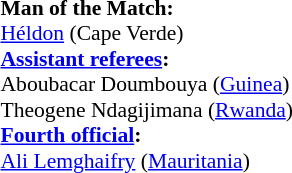<table width=50% style="font-size: 90%">
<tr>
<td><br><strong>Man of the Match:</strong>
<br><a href='#'>Héldon</a> (Cape Verde)<br><strong><a href='#'>Assistant referees</a>:</strong>
<br>Aboubacar Doumbouya (<a href='#'>Guinea</a>)
<br>Theogene Ndagijimana (<a href='#'>Rwanda</a>)
<br><strong><a href='#'>Fourth official</a>:</strong>
<br><a href='#'>Ali Lemghaifry</a> (<a href='#'>Mauritania</a>)</td>
</tr>
</table>
